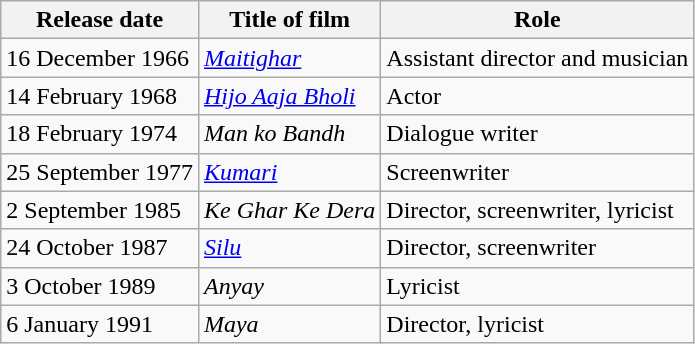<table class="wikitable">
<tr>
<th>Release date</th>
<th>Title of film</th>
<th>Role</th>
</tr>
<tr>
<td>16 December 1966</td>
<td><em><a href='#'>Maitighar</a></em></td>
<td>Assistant director and musician</td>
</tr>
<tr>
<td>14 February 1968</td>
<td><em><a href='#'>Hijo Aaja Bholi</a></em></td>
<td>Actor</td>
</tr>
<tr>
<td>18 February 1974</td>
<td><em>Man ko Bandh</em></td>
<td>Dialogue writer</td>
</tr>
<tr>
<td>25 September 1977</td>
<td><em><a href='#'>Kumari</a></em></td>
<td>Screenwriter</td>
</tr>
<tr>
<td>2 September 1985</td>
<td><em>Ke Ghar Ke Dera</em></td>
<td>Director, screenwriter, lyricist</td>
</tr>
<tr>
<td>24 October 1987</td>
<td><em><a href='#'>Silu</a></em></td>
<td>Director, screenwriter</td>
</tr>
<tr>
<td>3 October 1989</td>
<td><em>Anyay</em></td>
<td>Lyricist</td>
</tr>
<tr>
<td>6 January 1991</td>
<td><em>Maya</em></td>
<td>Director, lyricist</td>
</tr>
</table>
